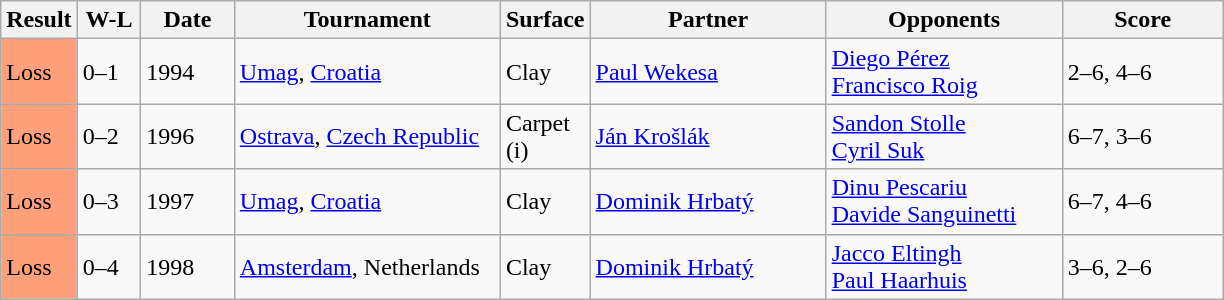<table class="sortable wikitable">
<tr>
<th style="width:40px">Result</th>
<th style="width:35px" class="unsortable">W-L</th>
<th style="width:55px">Date</th>
<th style="width:170px">Tournament</th>
<th style="width:50px">Surface</th>
<th style="width:150px">Partner</th>
<th style="width:150px">Opponents</th>
<th style="width:100px" class="unsortable">Score</th>
</tr>
<tr>
<td style="background:#ffa07a;">Loss</td>
<td>0–1</td>
<td>1994</td>
<td><a href='#'>Umag</a>, <a href='#'>Croatia</a></td>
<td>Clay</td>
<td> <a href='#'>Paul Wekesa</a></td>
<td> <a href='#'>Diego Pérez</a><br> <a href='#'>Francisco Roig</a></td>
<td>2–6, 4–6</td>
</tr>
<tr>
<td style="background:#ffa07a;">Loss</td>
<td>0–2</td>
<td>1996</td>
<td><a href='#'>Ostrava</a>, <a href='#'>Czech Republic</a></td>
<td>Carpet (i)</td>
<td> <a href='#'>Ján Krošlák</a></td>
<td> <a href='#'>Sandon Stolle</a><br> <a href='#'>Cyril Suk</a></td>
<td>6–7, 3–6</td>
</tr>
<tr>
<td style="background:#ffa07a;">Loss</td>
<td>0–3</td>
<td>1997</td>
<td><a href='#'>Umag</a>, <a href='#'>Croatia</a></td>
<td>Clay</td>
<td> <a href='#'>Dominik Hrbatý</a></td>
<td> <a href='#'>Dinu Pescariu</a><br> <a href='#'>Davide Sanguinetti</a></td>
<td>6–7, 4–6</td>
</tr>
<tr>
<td style="background:#ffa07a;">Loss</td>
<td>0–4</td>
<td>1998</td>
<td><a href='#'>Amsterdam</a>, Netherlands</td>
<td>Clay</td>
<td> <a href='#'>Dominik Hrbatý</a></td>
<td> <a href='#'>Jacco Eltingh</a><br> <a href='#'>Paul Haarhuis</a></td>
<td>3–6, 2–6</td>
</tr>
</table>
